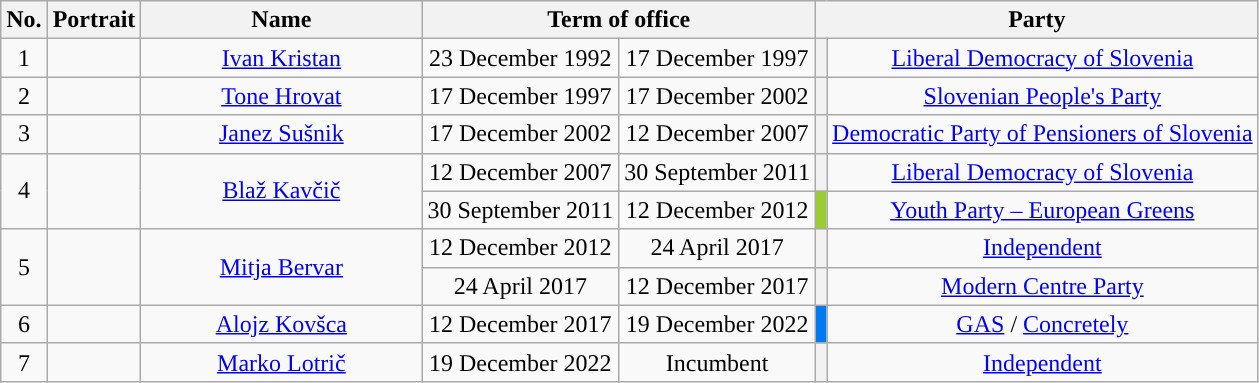<table class="wikitable" style="text-align:center">
<tr>
<th>No.</th>
<th>Portrait</th>
<th width=180>Name</th>
<th colspan=2>Term of office</th>
<th colspan=2>Party</th>
</tr>
<tr>
<td>1</td>
<td></td>
<td><a href='#'>Ivan Kristan</a></td>
<td>23 December 1992</td>
<td>17 December 1997</td>
<th style="background:"></th>
<td><a href='#'>Liberal Democracy of Slovenia</a></td>
</tr>
<tr>
<td>2</td>
<td></td>
<td><a href='#'>Tone Hrovat</a></td>
<td>17 December 1997</td>
<td>17 December 2002</td>
<th style="background:"></th>
<td><a href='#'>Slovenian People's Party</a></td>
</tr>
<tr>
<td>3</td>
<td></td>
<td><a href='#'>Janez Sušnik</a></td>
<td>17 December 2002</td>
<td>12 December 2007</td>
<th style="background:"></th>
<td><a href='#'>Democratic Party of Pensioners of Slovenia</a></td>
</tr>
<tr>
<td rowspan="2">4</td>
<td rowspan="2"></td>
<td rowspan="2"><a href='#'>Blaž Kavčič</a></td>
<td>12 December 2007</td>
<td>30 September 2011</td>
<th style="background:"></th>
<td><a href='#'>Liberal Democracy of Slovenia</a></td>
</tr>
<tr>
<td>30 September 2011</td>
<td>12 December 2012</td>
<th style="background:#9ACD32;"></th>
<td><a href='#'>Youth Party – European Greens</a></td>
</tr>
<tr>
<td rowspan="2">5</td>
<td rowspan="2"></td>
<td rowspan="2"><a href='#'>Mitja Bervar</a></td>
<td>12 December 2012</td>
<td>24 April 2017</td>
<th style="background:"></th>
<td><a href='#'>Independent</a></td>
</tr>
<tr>
<td>24 April 2017</td>
<td>12 December 2017</td>
<th style="background:"></th>
<td><a href='#'>Modern Centre Party</a></td>
</tr>
<tr>
<td>6</td>
<td></td>
<td><a href='#'>Alojz Kovšca</a></td>
<td>12 December 2017</td>
<td>19 December 2022</td>
<th style="background:#007bef"></th>
<td><a href='#'>GAS</a> / <a href='#'>Concretely</a></td>
</tr>
<tr>
<td>7</td>
<td></td>
<td><a href='#'>Marko Lotrič</a></td>
<td>19 December 2022</td>
<td>Incumbent</td>
<th style="background:"></th>
<td><a href='#'>Independent</a></td>
</tr>
</table>
